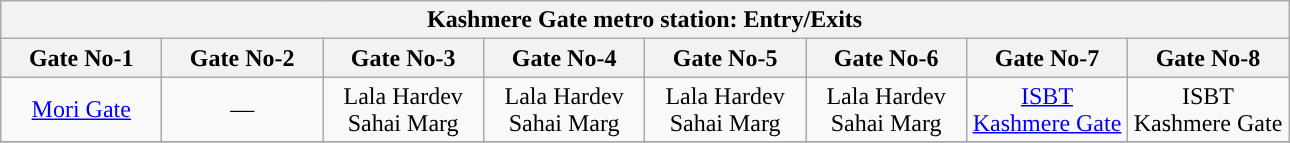<table class="wikitable" style="text-align: center;" width="68%">
<tr>
<th align="center" colspan="8" style="background:#"><span>Kashmere Gate metro station: Entry/Exits</span></th>
</tr>
<tr>
<th style="width:8.5%;">Gate No-1 </th>
<th style="width:8.5%;">Gate No-2</th>
<th style="width:8.5%;">Gate No-3</th>
<th style="width:8.5%;">Gate No-4</th>
<th style="width:8.5%;">Gate No-5</th>
<th style="width:8.5%;">Gate No-6 </th>
<th style="width:8.5%;">Gate No-7 </th>
<th style="width:8.5%;">Gate No-8</th>
</tr>
<tr>
<td><a href='#'>Mori Gate</a></td>
<td>—</td>
<td>Lala Hardev Sahai Marg</td>
<td>Lala Hardev Sahai Marg</td>
<td>Lala Hardev Sahai Marg</td>
<td>Lala Hardev Sahai Marg</td>
<td><a href='#'>ISBT Kashmere Gate</a></td>
<td>ISBT Kashmere Gate</td>
</tr>
<tr>
</tr>
</table>
